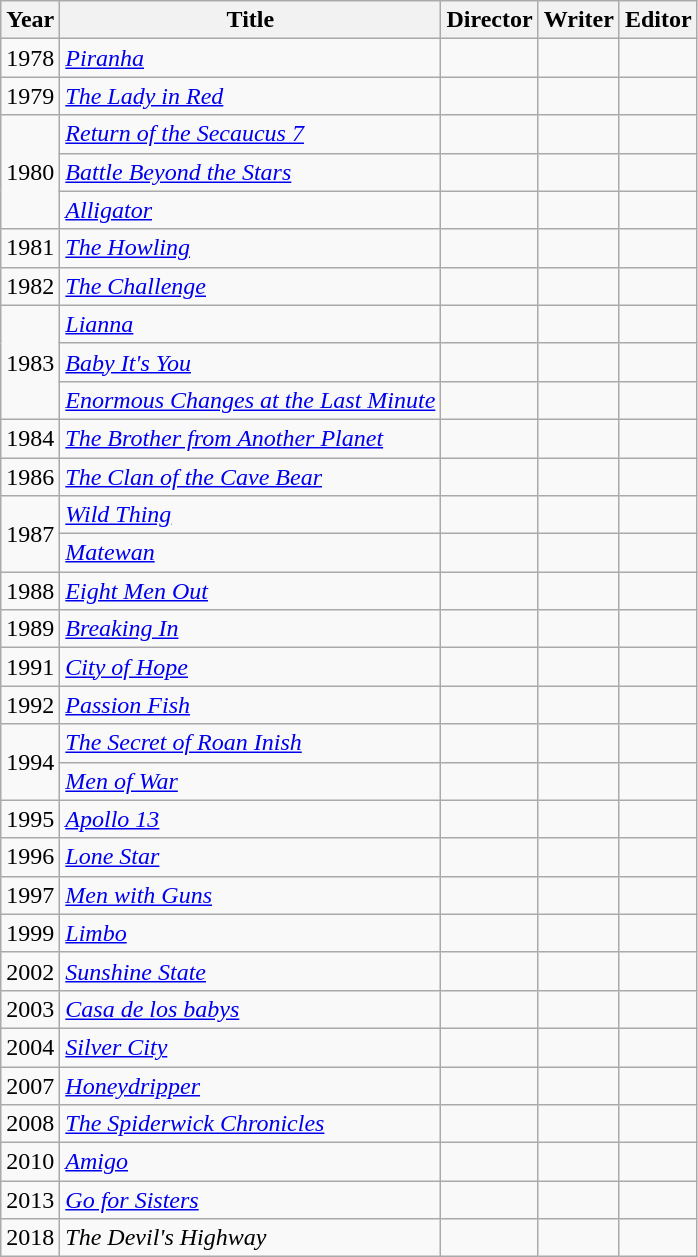<table class="wikitable">
<tr>
<th>Year</th>
<th>Title</th>
<th>Director</th>
<th>Writer</th>
<th>Editor</th>
</tr>
<tr>
<td>1978</td>
<td><em><a href='#'>Piranha</a></em></td>
<td></td>
<td></td>
<td></td>
</tr>
<tr>
<td>1979</td>
<td><em><a href='#'>The Lady in Red</a></em></td>
<td></td>
<td></td>
<td></td>
</tr>
<tr>
<td rowspan=3>1980</td>
<td><em><a href='#'>Return of the Secaucus 7</a></em></td>
<td></td>
<td></td>
<td></td>
</tr>
<tr>
<td><em><a href='#'>Battle Beyond the Stars</a></em></td>
<td></td>
<td></td>
<td></td>
</tr>
<tr>
<td><em><a href='#'>Alligator</a></em></td>
<td></td>
<td></td>
<td></td>
</tr>
<tr>
<td>1981</td>
<td><em><a href='#'>The Howling</a></em></td>
<td></td>
<td></td>
<td></td>
</tr>
<tr>
<td>1982</td>
<td><em><a href='#'>The Challenge</a></em></td>
<td></td>
<td></td>
<td></td>
</tr>
<tr>
<td rowspan=3>1983</td>
<td><em><a href='#'>Lianna</a></em></td>
<td></td>
<td></td>
<td></td>
</tr>
<tr>
<td><em><a href='#'>Baby It's You</a></em></td>
<td></td>
<td></td>
<td></td>
</tr>
<tr>
<td><em><a href='#'>Enormous Changes at the Last Minute</a></em></td>
<td></td>
<td></td>
<td></td>
</tr>
<tr>
<td>1984</td>
<td><em><a href='#'>The Brother from Another Planet</a></em></td>
<td></td>
<td></td>
<td></td>
</tr>
<tr>
<td>1986</td>
<td><em><a href='#'>The Clan of the Cave Bear</a></em></td>
<td></td>
<td></td>
<td></td>
</tr>
<tr>
<td rowspan=2>1987</td>
<td><em><a href='#'>Wild Thing</a></em></td>
<td></td>
<td></td>
<td></td>
</tr>
<tr>
<td><em><a href='#'>Matewan</a></em></td>
<td></td>
<td></td>
<td></td>
</tr>
<tr>
<td>1988</td>
<td><em><a href='#'>Eight Men Out</a></em></td>
<td></td>
<td></td>
<td></td>
</tr>
<tr>
<td>1989</td>
<td><em><a href='#'>Breaking In</a></em></td>
<td></td>
<td></td>
<td></td>
</tr>
<tr>
<td>1991</td>
<td><em><a href='#'>City of Hope</a></em></td>
<td></td>
<td></td>
<td></td>
</tr>
<tr>
<td>1992</td>
<td><em><a href='#'>Passion Fish</a></em></td>
<td></td>
<td></td>
<td></td>
</tr>
<tr>
<td rowspan=2>1994</td>
<td><em><a href='#'>The Secret of Roan Inish</a></em></td>
<td></td>
<td></td>
<td></td>
</tr>
<tr>
<td><em><a href='#'>Men of War</a></em></td>
<td></td>
<td></td>
<td></td>
</tr>
<tr>
<td>1995</td>
<td><em><a href='#'>Apollo 13</a></em></td>
<td></td>
<td></td>
<td></td>
</tr>
<tr>
<td>1996</td>
<td><em><a href='#'>Lone Star</a></em></td>
<td></td>
<td></td>
<td></td>
</tr>
<tr>
<td>1997</td>
<td><em><a href='#'>Men with Guns</a></em></td>
<td></td>
<td></td>
<td></td>
</tr>
<tr>
<td>1999</td>
<td><em><a href='#'>Limbo</a></em></td>
<td></td>
<td></td>
<td></td>
</tr>
<tr>
<td>2002</td>
<td><em><a href='#'>Sunshine State</a></em></td>
<td></td>
<td></td>
<td></td>
</tr>
<tr>
<td>2003</td>
<td><em><a href='#'>Casa de los babys</a></em></td>
<td></td>
<td></td>
<td></td>
</tr>
<tr>
<td>2004</td>
<td><em><a href='#'>Silver City</a></em></td>
<td></td>
<td></td>
<td></td>
</tr>
<tr>
<td>2007</td>
<td><em><a href='#'>Honeydripper</a></em></td>
<td></td>
<td></td>
<td></td>
</tr>
<tr>
<td>2008</td>
<td><em><a href='#'>The Spiderwick Chronicles</a></em></td>
<td></td>
<td></td>
<td></td>
</tr>
<tr>
<td>2010</td>
<td><em><a href='#'>Amigo</a></em></td>
<td></td>
<td></td>
<td></td>
</tr>
<tr>
<td>2013</td>
<td><em><a href='#'>Go for Sisters</a></em></td>
<td></td>
<td></td>
<td></td>
</tr>
<tr>
<td>2018</td>
<td><em>The Devil's Highway</em></td>
<td></td>
<td></td>
<td></td>
</tr>
</table>
